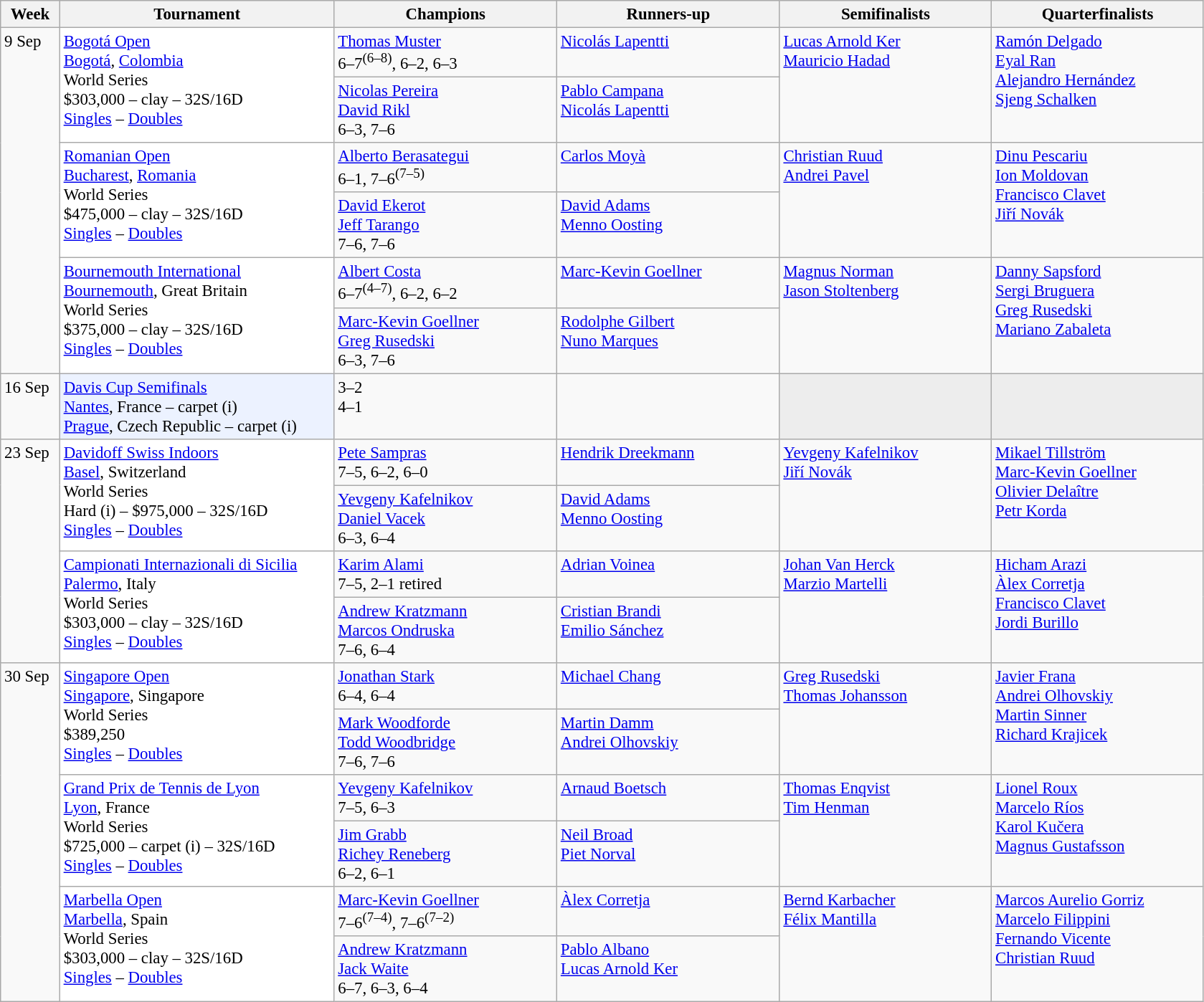<table class=wikitable style=font-size:95%>
<tr>
<th style="width:48px;">Week</th>
<th style="width:248px;">Tournament</th>
<th style="width:200px;">Champions</th>
<th style="width:200px;">Runners-up</th>
<th style="width:190px;">Semifinalists</th>
<th style="width:190px;">Quarterfinalists</th>
</tr>
<tr valign=top>
<td rowspan=6>9 Sep</td>
<td style="background:#FFF;" rowspan=2><a href='#'>Bogotá Open</a><br> <a href='#'>Bogotá</a>, <a href='#'>Colombia</a><br>World Series<br>$303,000 – clay – 32S/16D<br><a href='#'>Singles</a> – <a href='#'>Doubles</a></td>
<td> <a href='#'>Thomas Muster</a><br> 6–7<sup>(6–8)</sup>, 6–2, 6–3</td>
<td> <a href='#'>Nicolás Lapentti</a></td>
<td rowspan=2> <a href='#'>Lucas Arnold Ker</a><br> <a href='#'>Mauricio Hadad</a></td>
<td rowspan=2> <a href='#'>Ramón Delgado</a><br> <a href='#'>Eyal Ran</a><br> <a href='#'>Alejandro Hernández</a><br> <a href='#'>Sjeng Schalken</a></td>
</tr>
<tr valign=top>
<td> <a href='#'>Nicolas Pereira</a><br> <a href='#'>David Rikl</a><br> 6–3, 7–6</td>
<td> <a href='#'>Pablo Campana</a><br> <a href='#'>Nicolás Lapentti</a></td>
</tr>
<tr valign=top>
<td style="background:#FFF;" rowspan=2><a href='#'>Romanian Open</a><br> <a href='#'>Bucharest</a>, <a href='#'>Romania</a><br>World Series<br>$475,000 – clay – 32S/16D<br><a href='#'>Singles</a> – <a href='#'>Doubles</a></td>
<td> <a href='#'>Alberto Berasategui</a><br> 6–1, 7–6<sup>(7–5)</sup></td>
<td> <a href='#'>Carlos Moyà</a></td>
<td rowspan=2> <a href='#'>Christian Ruud</a><br> <a href='#'>Andrei Pavel</a></td>
<td rowspan=2> <a href='#'>Dinu Pescariu</a><br> <a href='#'>Ion Moldovan</a><br> <a href='#'>Francisco Clavet</a><br> <a href='#'>Jiří Novák</a></td>
</tr>
<tr valign=top>
<td> <a href='#'>David Ekerot</a><br> <a href='#'>Jeff Tarango</a><br> 7–6, 7–6</td>
<td> <a href='#'>David Adams</a><br> <a href='#'>Menno Oosting</a></td>
</tr>
<tr valign=top>
<td style="background:#FFF;" rowspan=2><a href='#'>Bournemouth International</a><br> <a href='#'>Bournemouth</a>, Great Britain<br>World Series<br>$375,000 – clay – 32S/16D<br><a href='#'>Singles</a> – <a href='#'>Doubles</a></td>
<td> <a href='#'>Albert Costa</a><br> 6–7<sup>(4–7)</sup>, 6–2, 6–2</td>
<td> <a href='#'>Marc-Kevin Goellner</a></td>
<td rowspan=2> <a href='#'>Magnus Norman</a><br> <a href='#'>Jason Stoltenberg</a></td>
<td rowspan=2> <a href='#'>Danny Sapsford</a><br> <a href='#'>Sergi Bruguera</a><br> <a href='#'>Greg Rusedski</a><br> <a href='#'>Mariano Zabaleta</a></td>
</tr>
<tr valign=top>
<td> <a href='#'>Marc-Kevin Goellner</a><br> <a href='#'>Greg Rusedski</a><br> 6–3, 7–6</td>
<td> <a href='#'>Rodolphe Gilbert</a><br> <a href='#'>Nuno Marques</a></td>
</tr>
<tr valign=top>
<td rowspan=1>16 Sep</td>
<td style="background:#ECF2FF;" rowspan=1><a href='#'>Davis Cup Semifinals</a><br> <a href='#'>Nantes</a>, France – carpet (i)<br> <a href='#'>Prague</a>, Czech Republic – carpet (i)</td>
<td> 3–2<br> 4–1</td>
<td><br></td>
<td style="background:#ededed;"></td>
<td style="background:#ededed;"></td>
</tr>
<tr valign=top>
<td rowspan=4>23 Sep</td>
<td style="background:#FFF;" rowspan=2><a href='#'>Davidoff Swiss Indoors</a><br> <a href='#'>Basel</a>, Switzerland<br>World Series<br>Hard (i) – $975,000 – 32S/16D<br><a href='#'>Singles</a> – <a href='#'>Doubles</a></td>
<td> <a href='#'>Pete Sampras</a><br> 7–5, 6–2, 6–0</td>
<td> <a href='#'>Hendrik Dreekmann</a></td>
<td rowspan=2> <a href='#'>Yevgeny Kafelnikov</a><br> <a href='#'>Jiří Novák</a></td>
<td rowspan=2> <a href='#'>Mikael Tillström</a><br> <a href='#'>Marc-Kevin Goellner</a><br> <a href='#'>Olivier Delaître</a><br> <a href='#'>Petr Korda</a></td>
</tr>
<tr valign=top>
<td> <a href='#'>Yevgeny Kafelnikov</a><br> <a href='#'>Daniel Vacek</a><br> 6–3, 6–4</td>
<td> <a href='#'>David Adams</a><br> <a href='#'>Menno Oosting</a></td>
</tr>
<tr valign=top>
<td style="background:#FFF;" rowspan=2><a href='#'>Campionati Internazionali di Sicilia</a><br> <a href='#'>Palermo</a>, Italy<br>World Series<br>$303,000 – clay – 32S/16D<br><a href='#'>Singles</a> – <a href='#'>Doubles</a></td>
<td> <a href='#'>Karim Alami</a><br> 7–5, 2–1 retired</td>
<td> <a href='#'>Adrian Voinea</a></td>
<td rowspan=2> <a href='#'>Johan Van Herck</a><br> <a href='#'>Marzio Martelli</a></td>
<td rowspan=2> <a href='#'>Hicham Arazi</a><br> <a href='#'>Àlex Corretja</a><br> <a href='#'>Francisco Clavet</a><br> <a href='#'>Jordi Burillo</a></td>
</tr>
<tr valign=top>
<td> <a href='#'>Andrew Kratzmann</a><br> <a href='#'>Marcos Ondruska</a><br> 7–6, 6–4</td>
<td> <a href='#'>Cristian Brandi</a><br> <a href='#'>Emilio Sánchez</a></td>
</tr>
<tr valign=top>
<td rowspan=6>30 Sep</td>
<td style="background:#FFF;" rowspan=2><a href='#'>Singapore Open</a><br> <a href='#'>Singapore</a>, Singapore<br>World Series<br>$389,250<br><a href='#'>Singles</a> – <a href='#'>Doubles</a></td>
<td> <a href='#'>Jonathan Stark</a><br> 6–4, 6–4</td>
<td> <a href='#'>Michael Chang</a></td>
<td rowspan=2> <a href='#'>Greg Rusedski</a><br> <a href='#'>Thomas Johansson</a></td>
<td rowspan=2> <a href='#'>Javier Frana</a><br> <a href='#'>Andrei Olhovskiy</a><br> <a href='#'>Martin Sinner</a><br> <a href='#'>Richard Krajicek</a></td>
</tr>
<tr valign=top>
<td> <a href='#'>Mark Woodforde</a><br> <a href='#'>Todd Woodbridge</a><br> 7–6, 7–6</td>
<td> <a href='#'>Martin Damm</a><br> <a href='#'>Andrei Olhovskiy</a></td>
</tr>
<tr valign=top>
<td style="background:#FFF;" rowspan=2><a href='#'>Grand Prix de Tennis de Lyon</a><br> <a href='#'>Lyon</a>, France<br>World Series<br>$725,000 – carpet (i) – 32S/16D<br><a href='#'>Singles</a> – <a href='#'>Doubles</a></td>
<td> <a href='#'>Yevgeny Kafelnikov</a><br> 7–5, 6–3</td>
<td> <a href='#'>Arnaud Boetsch</a></td>
<td rowspan=2> <a href='#'>Thomas Enqvist</a><br> <a href='#'>Tim Henman</a></td>
<td rowspan=2> <a href='#'>Lionel Roux</a><br> <a href='#'>Marcelo Ríos</a><br> <a href='#'>Karol Kučera</a><br> <a href='#'>Magnus Gustafsson</a></td>
</tr>
<tr valign=top>
<td> <a href='#'>Jim Grabb</a><br> <a href='#'>Richey Reneberg</a><br> 6–2, 6–1</td>
<td> <a href='#'>Neil Broad</a><br> <a href='#'>Piet Norval</a></td>
</tr>
<tr valign=top>
<td style="background:#FFF;" rowspan=2><a href='#'>Marbella Open</a><br> <a href='#'>Marbella</a>, Spain<br>World Series<br>$303,000 – clay – 32S/16D<br><a href='#'>Singles</a> – <a href='#'>Doubles</a></td>
<td> <a href='#'>Marc-Kevin Goellner</a><br> 7–6<sup>(7–4)</sup>, 7–6<sup>(7–2)</sup></td>
<td> <a href='#'>Àlex Corretja</a></td>
<td rowspan=2> <a href='#'>Bernd Karbacher</a><br> <a href='#'>Félix Mantilla</a></td>
<td rowspan=2> <a href='#'>Marcos Aurelio Gorriz</a><br> <a href='#'>Marcelo Filippini</a><br> <a href='#'>Fernando Vicente</a><br> <a href='#'>Christian Ruud</a></td>
</tr>
<tr valign=top>
<td> <a href='#'>Andrew Kratzmann</a><br> <a href='#'>Jack Waite</a><br> 6–7, 6–3, 6–4</td>
<td> <a href='#'>Pablo Albano</a><br> <a href='#'>Lucas Arnold Ker</a></td>
</tr>
</table>
